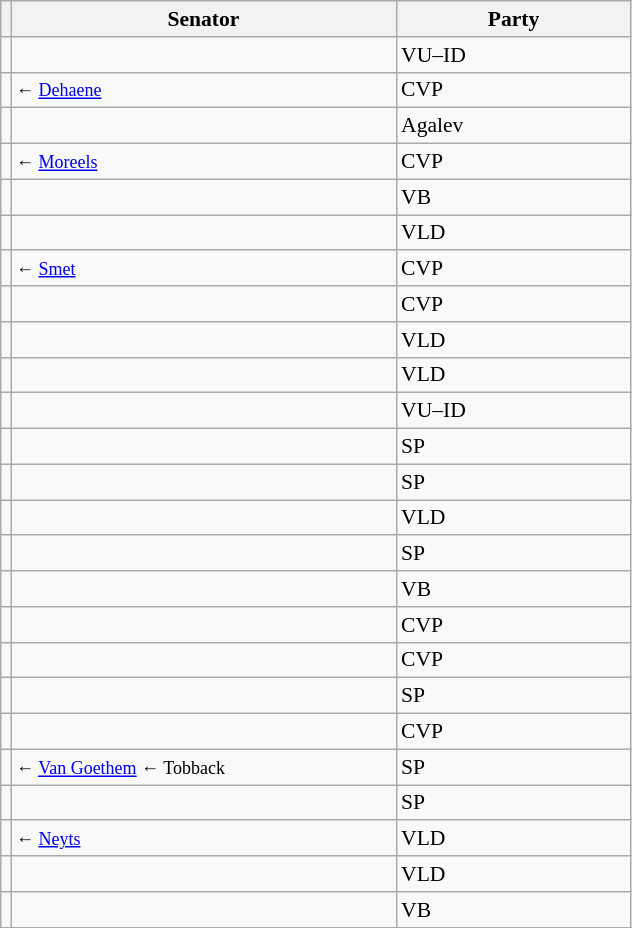<table class="sortable wikitable" style="text-align:left; font-size:90%">
<tr>
<th></th>
<th width="250">Senator</th>
<th width="150">Party</th>
</tr>
<tr>
<td></td>
<td></td>
<td>VU–ID</td>
</tr>
<tr>
<td></td>
<td> <small>← <a href='#'>Dehaene</a></small></td>
<td>CVP</td>
</tr>
<tr>
<td></td>
<td></td>
<td>Agalev</td>
</tr>
<tr>
<td></td>
<td> <small>← <a href='#'>Moreels</a></small></td>
<td>CVP</td>
</tr>
<tr>
<td></td>
<td></td>
<td>VB</td>
</tr>
<tr>
<td></td>
<td></td>
<td>VLD</td>
</tr>
<tr>
<td></td>
<td> <small>← <a href='#'>Smet</a></small></td>
<td>CVP</td>
</tr>
<tr>
<td></td>
<td></td>
<td>CVP</td>
</tr>
<tr>
<td></td>
<td></td>
<td>VLD</td>
</tr>
<tr>
<td></td>
<td></td>
<td>VLD</td>
</tr>
<tr>
<td></td>
<td></td>
<td>VU–ID</td>
</tr>
<tr>
<td></td>
<td></td>
<td>SP</td>
</tr>
<tr>
<td></td>
<td></td>
<td>SP</td>
</tr>
<tr>
<td></td>
<td></td>
<td>VLD</td>
</tr>
<tr>
<td></td>
<td></td>
<td>SP</td>
</tr>
<tr>
<td></td>
<td></td>
<td>VB</td>
</tr>
<tr>
<td></td>
<td></td>
<td>CVP</td>
</tr>
<tr>
<td></td>
<td></td>
<td>CVP</td>
</tr>
<tr>
<td></td>
<td></td>
<td>SP</td>
</tr>
<tr>
<td></td>
<td></td>
<td>CVP</td>
</tr>
<tr>
<td></td>
<td> <small>← <a href='#'>Van Goethem</a> ← Tobback</small></td>
<td>SP</td>
</tr>
<tr>
<td></td>
<td></td>
<td>SP</td>
</tr>
<tr>
<td></td>
<td> <small>← <a href='#'>Neyts</a></small></td>
<td>VLD</td>
</tr>
<tr>
<td></td>
<td></td>
<td>VLD</td>
</tr>
<tr>
<td></td>
<td></td>
<td>VB</td>
</tr>
</table>
